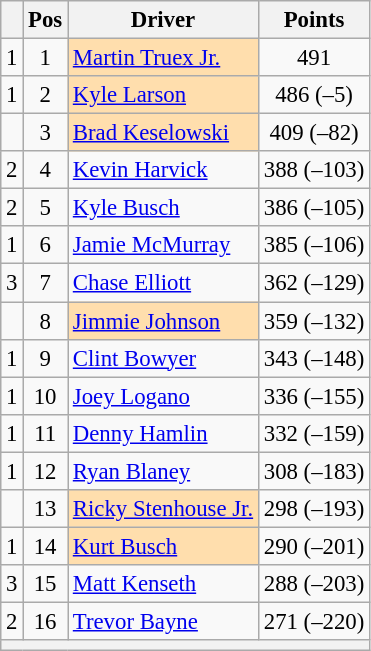<table class="wikitable" style="font-size: 95%">
<tr>
<th></th>
<th>Pos</th>
<th>Driver</th>
<th>Points</th>
</tr>
<tr>
<td align="left"> 1</td>
<td style="text-align:center;">1</td>
<td style="background:#FFDEAD;"><a href='#'>Martin Truex Jr.</a></td>
<td style="text-align:center;">491</td>
</tr>
<tr>
<td align="left"> 1</td>
<td style="text-align:center;">2</td>
<td style="background:#FFDEAD;"><a href='#'>Kyle Larson</a></td>
<td style="text-align:center;">486 (–5)</td>
</tr>
<tr>
<td align="left"></td>
<td style="text-align:center;">3</td>
<td style="background:#FFDEAD;"><a href='#'>Brad Keselowski</a></td>
<td style="text-align:center;">409 (–82)</td>
</tr>
<tr>
<td align="left"> 2</td>
<td style="text-align:center;">4</td>
<td><a href='#'>Kevin Harvick</a></td>
<td style="text-align:center;">388 (–103)</td>
</tr>
<tr>
<td align="left"> 2</td>
<td style="text-align:center;">5</td>
<td><a href='#'>Kyle Busch</a></td>
<td style="text-align:center;">386 (–105)</td>
</tr>
<tr>
<td align="left"> 1</td>
<td style="text-align:center;">6</td>
<td><a href='#'>Jamie McMurray</a></td>
<td style="text-align:center;">385 (–106)</td>
</tr>
<tr>
<td align="left"> 3</td>
<td style="text-align:center;">7</td>
<td><a href='#'>Chase Elliott</a></td>
<td style="text-align:center;">362 (–129)</td>
</tr>
<tr>
<td align="left"></td>
<td style="text-align:center;">8</td>
<td style="background:#FFDEAD;"><a href='#'>Jimmie Johnson</a></td>
<td style="text-align:center;">359 (–132)</td>
</tr>
<tr>
<td align="left"> 1</td>
<td style="text-align:center;">9</td>
<td><a href='#'>Clint Bowyer</a></td>
<td style="text-align:center;">343 (–148)</td>
</tr>
<tr>
<td align="left"> 1</td>
<td style="text-align:center;">10</td>
<td><a href='#'>Joey Logano</a></td>
<td style="text-align:center;">336 (–155)</td>
</tr>
<tr>
<td align="left"> 1</td>
<td style="text-align:center;">11</td>
<td><a href='#'>Denny Hamlin</a></td>
<td style="text-align:center;">332 (–159)</td>
</tr>
<tr>
<td align="left"> 1</td>
<td style="text-align:center;">12</td>
<td><a href='#'>Ryan Blaney</a></td>
<td style="text-align:center;">308 (–183)</td>
</tr>
<tr>
<td align="left"></td>
<td style="text-align:center;">13</td>
<td style="background:#FFDEAD;"><a href='#'>Ricky Stenhouse Jr.</a></td>
<td style="text-align:center;">298 (–193)</td>
</tr>
<tr>
<td align="left"> 1</td>
<td style="text-align:center;">14</td>
<td style="background:#FFDEAD;"><a href='#'>Kurt Busch</a></td>
<td style="text-align:center;">290 (–201)</td>
</tr>
<tr>
<td align="left"> 3</td>
<td style="text-align:center;">15</td>
<td><a href='#'>Matt Kenseth</a></td>
<td style="text-align:center;">288 (–203)</td>
</tr>
<tr>
<td align="left"> 2</td>
<td style="text-align:center;">16</td>
<td><a href='#'>Trevor Bayne</a></td>
<td style="text-align:center;">271 (–220)</td>
</tr>
<tr class="sortbottom">
<th colspan="9"></th>
</tr>
</table>
